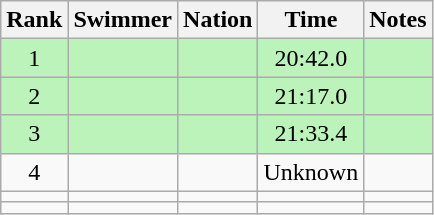<table class="wikitable sortable" style="text-align:center">
<tr>
<th>Rank</th>
<th>Swimmer</th>
<th>Nation</th>
<th>Time</th>
<th>Notes</th>
</tr>
<tr style="background:#bbf3bb;">
<td>1</td>
<td align=left></td>
<td align=left></td>
<td>20:42.0</td>
<td></td>
</tr>
<tr style="background:#bbf3bb;">
<td>2</td>
<td align=left></td>
<td align=left></td>
<td>21:17.0</td>
<td></td>
</tr>
<tr style="background:#bbf3bb;">
<td>3</td>
<td align=left></td>
<td align=left></td>
<td>21:33.4</td>
<td></td>
</tr>
<tr>
<td>4</td>
<td align=left></td>
<td align=left></td>
<td>Unknown</td>
<td></td>
</tr>
<tr>
<td></td>
<td align=left></td>
<td align=left></td>
<td></td>
<td></td>
</tr>
<tr>
<td></td>
<td align=left></td>
<td align=left></td>
<td></td>
<td></td>
</tr>
</table>
